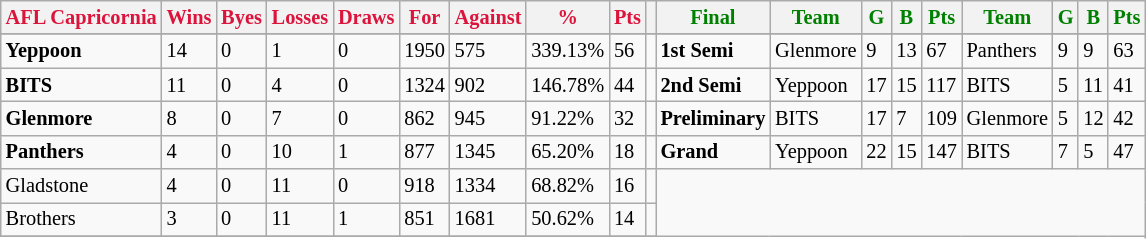<table style="font-size: 85%; text-align: left;" class="wikitable">
<tr>
<th style="color:crimson">AFL Capricornia</th>
<th style="color:crimson">Wins</th>
<th style="color:crimson">Byes</th>
<th style="color:crimson">Losses</th>
<th style="color:crimson">Draws</th>
<th style="color:crimson">For</th>
<th style="color:crimson">Against</th>
<th style="color:crimson">%</th>
<th style="color:crimson">Pts</th>
<th></th>
<th style="color:green">Final</th>
<th style="color:green">Team</th>
<th style="color:green">G</th>
<th style="color:green">B</th>
<th style="color:green">Pts</th>
<th style="color:green">Team</th>
<th style="color:green">G</th>
<th style="color:green">B</th>
<th style="color:green">Pts</th>
</tr>
<tr>
</tr>
<tr>
</tr>
<tr>
<td><strong>	Yeppoon	</strong></td>
<td>14</td>
<td>0</td>
<td>1</td>
<td>0</td>
<td>1950</td>
<td>575</td>
<td>339.13%</td>
<td>56</td>
<td></td>
<td><strong>1st Semi</strong></td>
<td>Glenmore</td>
<td>9</td>
<td>13</td>
<td>67</td>
<td>Panthers</td>
<td>9</td>
<td>9</td>
<td>63</td>
</tr>
<tr>
<td><strong>	BITS	</strong></td>
<td>11</td>
<td>0</td>
<td>4</td>
<td>0</td>
<td>1324</td>
<td>902</td>
<td>146.78%</td>
<td>44</td>
<td></td>
<td><strong>2nd Semi</strong></td>
<td>Yeppoon</td>
<td>17</td>
<td>15</td>
<td>117</td>
<td>BITS</td>
<td>5</td>
<td>11</td>
<td>41</td>
</tr>
<tr ||>
<td><strong>	Glenmore	</strong></td>
<td>8</td>
<td>0</td>
<td>7</td>
<td>0</td>
<td>862</td>
<td>945</td>
<td>91.22%</td>
<td>32</td>
<td></td>
<td><strong>Preliminary</strong></td>
<td>BITS</td>
<td>17</td>
<td>7</td>
<td>109</td>
<td>Glenmore</td>
<td>5</td>
<td>12</td>
<td>42</td>
</tr>
<tr>
<td><strong>	Panthers	</strong></td>
<td>4</td>
<td>0</td>
<td>10</td>
<td>1</td>
<td>877</td>
<td>1345</td>
<td>65.20%</td>
<td>18</td>
<td></td>
<td><strong>Grand</strong></td>
<td>Yeppoon</td>
<td>22</td>
<td>15</td>
<td>147</td>
<td>BITS</td>
<td>7</td>
<td>5</td>
<td>47</td>
</tr>
<tr>
<td>Gladstone</td>
<td>4</td>
<td>0</td>
<td>11</td>
<td>0</td>
<td>918</td>
<td>1334</td>
<td>68.82%</td>
<td>16</td>
<td></td>
</tr>
<tr>
<td>Brothers</td>
<td>3</td>
<td>0</td>
<td>11</td>
<td>1</td>
<td>851</td>
<td>1681</td>
<td>50.62%</td>
<td>14</td>
<td></td>
</tr>
<tr>
</tr>
</table>
